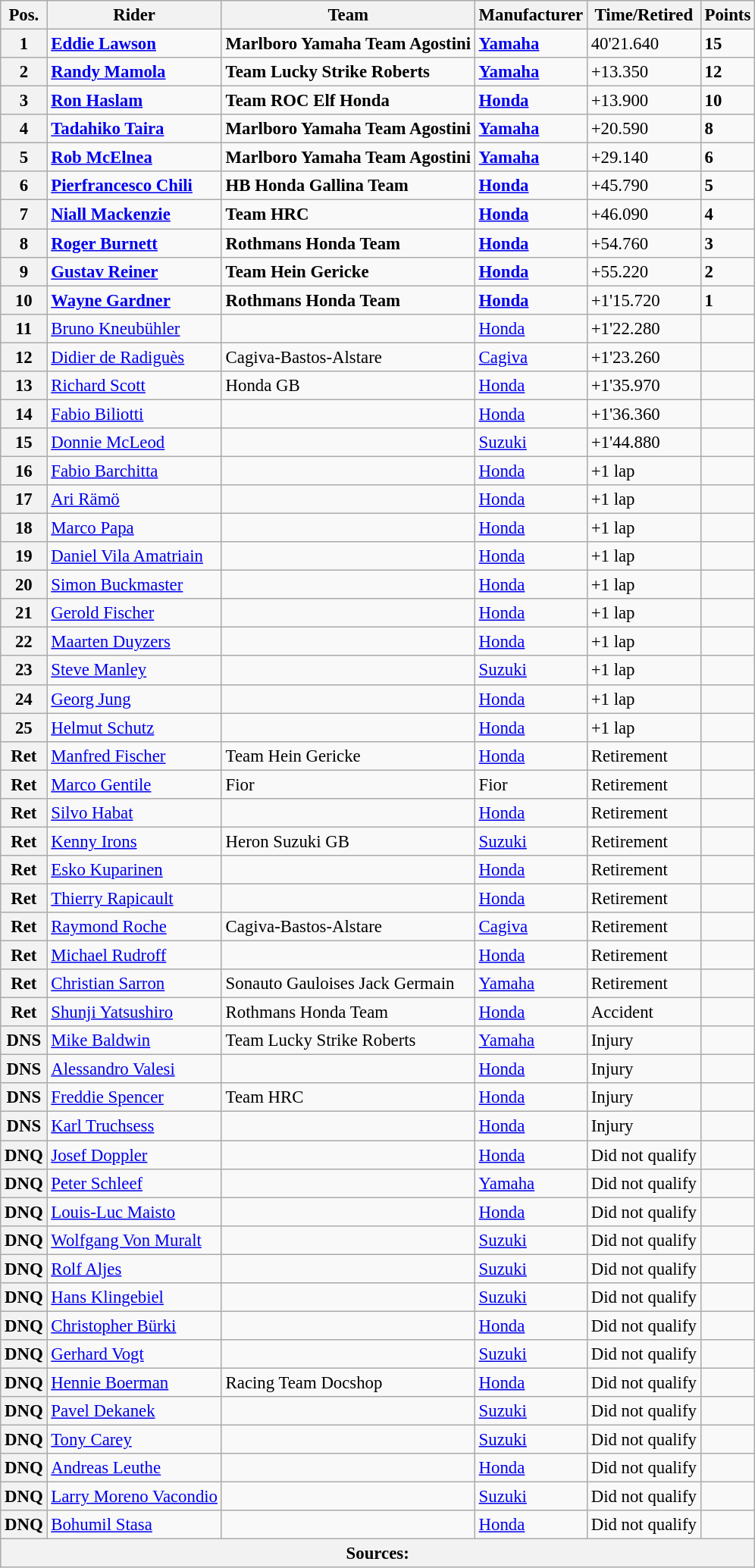<table class="wikitable" style="font-size: 95%;">
<tr>
<th>Pos.</th>
<th>Rider</th>
<th>Team</th>
<th>Manufacturer</th>
<th>Time/Retired</th>
<th>Points</th>
</tr>
<tr>
<th>1</th>
<td> <strong><a href='#'>Eddie Lawson</a></strong></td>
<td><strong>Marlboro Yamaha Team Agostini</strong></td>
<td><strong><a href='#'>Yamaha</a></strong></td>
<td>40'21.640</td>
<td><strong>15</strong></td>
</tr>
<tr>
<th>2</th>
<td> <strong><a href='#'>Randy Mamola</a></strong></td>
<td><strong>Team Lucky Strike Roberts</strong></td>
<td><strong><a href='#'>Yamaha</a></strong></td>
<td>+13.350</td>
<td><strong>12</strong></td>
</tr>
<tr>
<th>3</th>
<td> <strong><a href='#'>Ron Haslam</a></strong></td>
<td><strong>Team ROC Elf Honda</strong></td>
<td><strong><a href='#'>Honda</a></strong></td>
<td>+13.900</td>
<td><strong>10</strong></td>
</tr>
<tr>
<th>4</th>
<td> <strong><a href='#'>Tadahiko Taira</a></strong></td>
<td><strong>Marlboro Yamaha Team Agostini</strong></td>
<td><strong><a href='#'>Yamaha</a></strong></td>
<td>+20.590</td>
<td><strong>8</strong></td>
</tr>
<tr>
<th>5</th>
<td> <strong><a href='#'>Rob McElnea</a></strong></td>
<td><strong>Marlboro Yamaha Team Agostini</strong></td>
<td><strong><a href='#'>Yamaha</a></strong></td>
<td>+29.140</td>
<td><strong>6</strong></td>
</tr>
<tr>
<th>6</th>
<td> <strong><a href='#'>Pierfrancesco Chili</a></strong></td>
<td><strong>HB Honda Gallina Team</strong></td>
<td><strong><a href='#'>Honda</a></strong></td>
<td>+45.790</td>
<td><strong>5</strong></td>
</tr>
<tr>
<th>7</th>
<td> <strong><a href='#'>Niall Mackenzie</a></strong></td>
<td><strong>Team HRC</strong></td>
<td><strong><a href='#'>Honda</a></strong></td>
<td>+46.090</td>
<td><strong>4</strong></td>
</tr>
<tr>
<th>8</th>
<td> <strong><a href='#'>Roger Burnett</a></strong></td>
<td><strong>Rothmans Honda Team</strong></td>
<td><strong><a href='#'>Honda</a></strong></td>
<td>+54.760</td>
<td><strong>3</strong></td>
</tr>
<tr>
<th>9</th>
<td> <strong><a href='#'>Gustav Reiner</a></strong></td>
<td><strong>Team Hein Gericke</strong></td>
<td><strong><a href='#'>Honda</a></strong></td>
<td>+55.220</td>
<td><strong>2</strong></td>
</tr>
<tr>
<th>10</th>
<td> <strong><a href='#'>Wayne Gardner</a></strong></td>
<td><strong>Rothmans Honda Team</strong></td>
<td><strong><a href='#'>Honda</a></strong></td>
<td>+1'15.720</td>
<td><strong>1</strong></td>
</tr>
<tr>
<th>11</th>
<td> <a href='#'>Bruno Kneubühler</a></td>
<td></td>
<td><a href='#'>Honda</a></td>
<td>+1'22.280</td>
<td></td>
</tr>
<tr>
<th>12</th>
<td> <a href='#'>Didier de Radiguès</a></td>
<td>Cagiva-Bastos-Alstare</td>
<td><a href='#'>Cagiva</a></td>
<td>+1'23.260</td>
<td></td>
</tr>
<tr>
<th>13</th>
<td> <a href='#'>Richard Scott</a></td>
<td>Honda GB</td>
<td><a href='#'>Honda</a></td>
<td>+1'35.970</td>
<td></td>
</tr>
<tr>
<th>14</th>
<td> <a href='#'>Fabio Biliotti</a></td>
<td></td>
<td><a href='#'>Honda</a></td>
<td>+1'36.360</td>
<td></td>
</tr>
<tr>
<th>15</th>
<td> <a href='#'>Donnie McLeod</a></td>
<td></td>
<td><a href='#'>Suzuki</a></td>
<td>+1'44.880</td>
<td></td>
</tr>
<tr>
<th>16</th>
<td> <a href='#'>Fabio Barchitta</a></td>
<td></td>
<td><a href='#'>Honda</a></td>
<td>+1 lap</td>
<td></td>
</tr>
<tr>
<th>17</th>
<td> <a href='#'>Ari Rämö</a></td>
<td></td>
<td><a href='#'>Honda</a></td>
<td>+1 lap</td>
<td></td>
</tr>
<tr>
<th>18</th>
<td> <a href='#'>Marco Papa</a></td>
<td></td>
<td><a href='#'>Honda</a></td>
<td>+1 lap</td>
<td></td>
</tr>
<tr>
<th>19</th>
<td> <a href='#'>Daniel Vila Amatriain</a></td>
<td></td>
<td><a href='#'>Honda</a></td>
<td>+1 lap</td>
<td></td>
</tr>
<tr>
<th>20</th>
<td> <a href='#'>Simon Buckmaster</a></td>
<td></td>
<td><a href='#'>Honda</a></td>
<td>+1 lap</td>
<td></td>
</tr>
<tr>
<th>21</th>
<td> <a href='#'>Gerold Fischer</a></td>
<td></td>
<td><a href='#'>Honda</a></td>
<td>+1 lap</td>
<td></td>
</tr>
<tr>
<th>22</th>
<td> <a href='#'>Maarten Duyzers</a></td>
<td></td>
<td><a href='#'>Honda</a></td>
<td>+1 lap</td>
<td></td>
</tr>
<tr>
<th>23</th>
<td> <a href='#'>Steve Manley</a></td>
<td></td>
<td><a href='#'>Suzuki</a></td>
<td>+1 lap</td>
<td></td>
</tr>
<tr>
<th>24</th>
<td> <a href='#'>Georg Jung</a></td>
<td></td>
<td><a href='#'>Honda</a></td>
<td>+1 lap</td>
<td></td>
</tr>
<tr>
<th>25</th>
<td> <a href='#'>Helmut Schutz</a></td>
<td></td>
<td><a href='#'>Honda</a></td>
<td>+1 lap</td>
<td></td>
</tr>
<tr>
<th>Ret</th>
<td> <a href='#'>Manfred Fischer</a></td>
<td>Team Hein Gericke</td>
<td><a href='#'>Honda</a></td>
<td>Retirement</td>
<td></td>
</tr>
<tr>
<th>Ret</th>
<td> <a href='#'>Marco Gentile</a></td>
<td>Fior</td>
<td>Fior</td>
<td>Retirement</td>
<td></td>
</tr>
<tr>
<th>Ret</th>
<td> <a href='#'>Silvo Habat</a></td>
<td></td>
<td><a href='#'>Honda</a></td>
<td>Retirement</td>
<td></td>
</tr>
<tr>
<th>Ret</th>
<td> <a href='#'>Kenny Irons</a></td>
<td>Heron Suzuki GB</td>
<td><a href='#'>Suzuki</a></td>
<td>Retirement</td>
<td></td>
</tr>
<tr>
<th>Ret</th>
<td> <a href='#'>Esko Kuparinen</a></td>
<td></td>
<td><a href='#'>Honda</a></td>
<td>Retirement</td>
<td></td>
</tr>
<tr>
<th>Ret</th>
<td> <a href='#'>Thierry Rapicault</a></td>
<td></td>
<td><a href='#'>Honda</a></td>
<td>Retirement</td>
<td></td>
</tr>
<tr>
<th>Ret</th>
<td> <a href='#'>Raymond Roche</a></td>
<td>Cagiva-Bastos-Alstare</td>
<td><a href='#'>Cagiva</a></td>
<td>Retirement</td>
<td></td>
</tr>
<tr>
<th>Ret</th>
<td> <a href='#'>Michael Rudroff</a></td>
<td></td>
<td><a href='#'>Honda</a></td>
<td>Retirement</td>
<td></td>
</tr>
<tr>
<th>Ret</th>
<td> <a href='#'>Christian Sarron</a></td>
<td>Sonauto Gauloises Jack Germain</td>
<td><a href='#'>Yamaha</a></td>
<td>Retirement</td>
<td></td>
</tr>
<tr>
<th>Ret</th>
<td> <a href='#'>Shunji Yatsushiro</a></td>
<td>Rothmans Honda Team</td>
<td><a href='#'>Honda</a></td>
<td>Accident</td>
<td></td>
</tr>
<tr>
<th>DNS</th>
<td> <a href='#'>Mike Baldwin</a></td>
<td>Team Lucky Strike Roberts</td>
<td><a href='#'>Yamaha</a></td>
<td>Injury</td>
<td></td>
</tr>
<tr>
<th>DNS</th>
<td> <a href='#'>Alessandro Valesi</a></td>
<td></td>
<td><a href='#'>Honda</a></td>
<td>Injury</td>
<td></td>
</tr>
<tr>
<th>DNS</th>
<td> <a href='#'>Freddie Spencer</a></td>
<td>Team HRC</td>
<td><a href='#'>Honda</a></td>
<td>Injury</td>
<td></td>
</tr>
<tr>
<th>DNS</th>
<td> <a href='#'>Karl Truchsess</a></td>
<td></td>
<td><a href='#'>Honda</a></td>
<td>Injury</td>
<td></td>
</tr>
<tr>
<th>DNQ</th>
<td> <a href='#'>Josef Doppler</a></td>
<td></td>
<td><a href='#'>Honda</a></td>
<td>Did not qualify</td>
<td></td>
</tr>
<tr>
<th>DNQ</th>
<td> <a href='#'>Peter Schleef</a></td>
<td></td>
<td><a href='#'>Yamaha</a></td>
<td>Did not qualify</td>
<td></td>
</tr>
<tr>
<th>DNQ</th>
<td> <a href='#'>Louis-Luc Maisto</a></td>
<td></td>
<td><a href='#'>Honda</a></td>
<td>Did not qualify</td>
<td></td>
</tr>
<tr>
<th>DNQ</th>
<td> <a href='#'>Wolfgang Von Muralt</a></td>
<td></td>
<td><a href='#'>Suzuki</a></td>
<td>Did not qualify</td>
<td></td>
</tr>
<tr>
<th>DNQ</th>
<td> <a href='#'>Rolf Aljes</a></td>
<td></td>
<td><a href='#'>Suzuki</a></td>
<td>Did not qualify</td>
<td></td>
</tr>
<tr>
<th>DNQ</th>
<td> <a href='#'>Hans Klingebiel</a></td>
<td></td>
<td><a href='#'>Suzuki</a></td>
<td>Did not qualify</td>
<td></td>
</tr>
<tr>
<th>DNQ</th>
<td> <a href='#'>Christopher Bürki</a></td>
<td></td>
<td><a href='#'>Honda</a></td>
<td>Did not qualify</td>
<td></td>
</tr>
<tr>
<th>DNQ</th>
<td> <a href='#'>Gerhard Vogt</a></td>
<td></td>
<td><a href='#'>Suzuki</a></td>
<td>Did not qualify</td>
<td></td>
</tr>
<tr>
<th>DNQ</th>
<td> <a href='#'>Hennie Boerman</a></td>
<td>Racing Team Docshop</td>
<td><a href='#'>Honda</a></td>
<td>Did not qualify</td>
<td></td>
</tr>
<tr>
<th>DNQ</th>
<td> <a href='#'>Pavel Dekanek</a></td>
<td></td>
<td><a href='#'>Suzuki</a></td>
<td>Did not qualify</td>
<td></td>
</tr>
<tr>
<th>DNQ</th>
<td> <a href='#'>Tony Carey</a></td>
<td></td>
<td><a href='#'>Suzuki</a></td>
<td>Did not qualify</td>
<td></td>
</tr>
<tr>
<th>DNQ</th>
<td> <a href='#'>Andreas Leuthe</a></td>
<td></td>
<td><a href='#'>Honda</a></td>
<td>Did not qualify</td>
<td></td>
</tr>
<tr>
<th>DNQ</th>
<td> <a href='#'>Larry Moreno Vacondio</a></td>
<td></td>
<td><a href='#'>Suzuki</a></td>
<td>Did not qualify</td>
<td></td>
</tr>
<tr>
<th>DNQ</th>
<td> <a href='#'>Bohumil Stasa</a></td>
<td></td>
<td><a href='#'>Honda</a></td>
<td>Did not qualify</td>
<td></td>
</tr>
<tr>
<th colspan=8>Sources: </th>
</tr>
</table>
